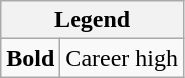<table class="wikitable mw-collapsible">
<tr>
<th colspan="2">Legend</th>
</tr>
<tr>
<td><strong>Bold</strong></td>
<td>Career high</td>
</tr>
</table>
